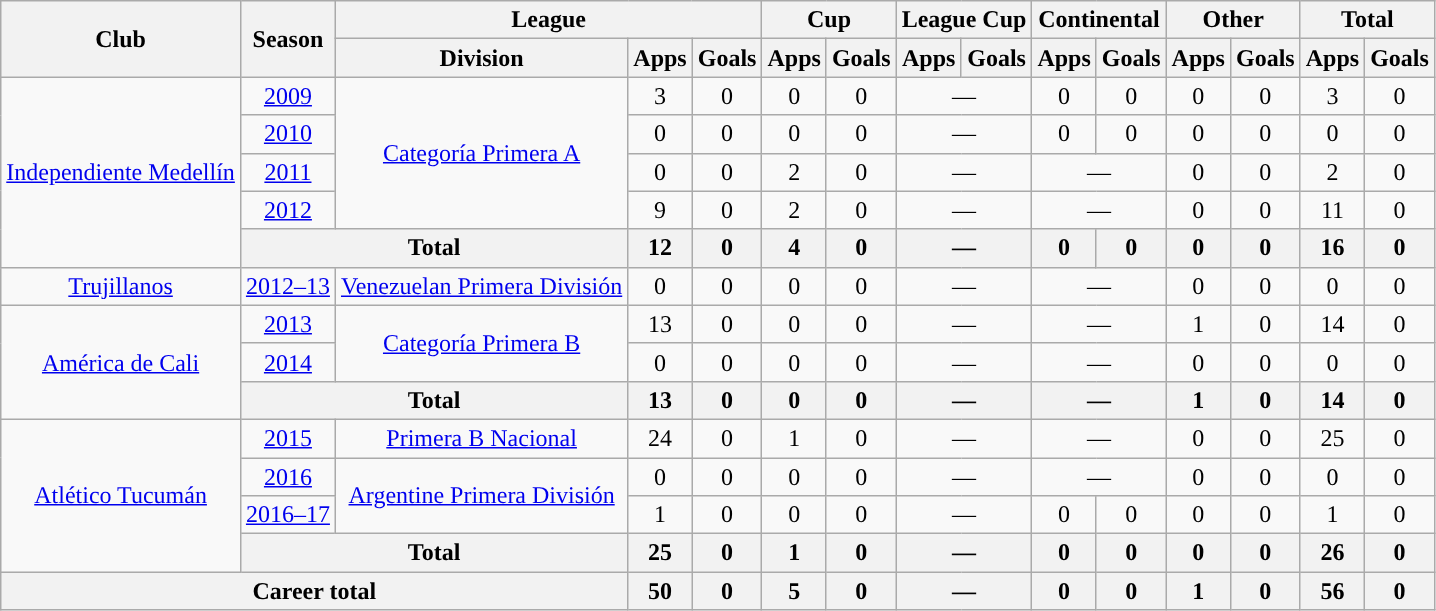<table class="wikitable" style="text-align:center">
<tr>
<th rowspan="2">Club</th>
<th rowspan="2">Season</th>
<th colspan="3">League</th>
<th colspan="2">Cup</th>
<th colspan="2">League Cup</th>
<th colspan="2">Continental</th>
<th colspan="2">Other</th>
<th colspan="2">Total</th>
</tr>
<tr>
<th>Division</th>
<th>Apps</th>
<th>Goals</th>
<th>Apps</th>
<th>Goals</th>
<th>Apps</th>
<th>Goals</th>
<th>Apps</th>
<th>Goals</th>
<th>Apps</th>
<th>Goals</th>
<th>Apps</th>
<th>Goals</th>
</tr>
<tr>
<td rowspan="5"><a href='#'>Independiente Medellín</a></td>
<td><a href='#'>2009</a></td>
<td rowspan="4"><a href='#'>Categoría Primera A</a></td>
<td>3</td>
<td>0</td>
<td>0</td>
<td>0</td>
<td colspan="2">—</td>
<td>0</td>
<td>0</td>
<td>0</td>
<td>0</td>
<td>3</td>
<td>0</td>
</tr>
<tr>
<td><a href='#'>2010</a></td>
<td>0</td>
<td>0</td>
<td>0</td>
<td>0</td>
<td colspan="2">—</td>
<td>0</td>
<td>0</td>
<td>0</td>
<td>0</td>
<td>0</td>
<td>0</td>
</tr>
<tr>
<td><a href='#'>2011</a></td>
<td>0</td>
<td>0</td>
<td>2</td>
<td>0</td>
<td colspan="2">—</td>
<td colspan="2">—</td>
<td>0</td>
<td>0</td>
<td>2</td>
<td>0</td>
</tr>
<tr>
<td><a href='#'>2012</a></td>
<td>9</td>
<td>0</td>
<td>2</td>
<td>0</td>
<td colspan="2">—</td>
<td colspan="2">—</td>
<td>0</td>
<td>0</td>
<td>11</td>
<td>0</td>
</tr>
<tr>
<th colspan="2">Total</th>
<th>12</th>
<th>0</th>
<th>4</th>
<th>0</th>
<th colspan="2">—</th>
<th>0</th>
<th>0</th>
<th>0</th>
<th>0</th>
<th>16</th>
<th>0</th>
</tr>
<tr>
<td rowspan="1"><a href='#'>Trujillanos</a></td>
<td><a href='#'>2012–13</a></td>
<td rowspan="1"><a href='#'>Venezuelan Primera División</a></td>
<td>0</td>
<td>0</td>
<td>0</td>
<td>0</td>
<td colspan="2">—</td>
<td colspan="2">—</td>
<td>0</td>
<td>0</td>
<td>0</td>
<td>0</td>
</tr>
<tr>
<td rowspan="3"><a href='#'>América de Cali</a></td>
<td><a href='#'>2013</a></td>
<td rowspan="2"><a href='#'>Categoría Primera B</a></td>
<td>13</td>
<td>0</td>
<td>0</td>
<td>0</td>
<td colspan="2">—</td>
<td colspan="2">—</td>
<td>1</td>
<td>0</td>
<td>14</td>
<td>0</td>
</tr>
<tr>
<td><a href='#'>2014</a></td>
<td>0</td>
<td>0</td>
<td>0</td>
<td>0</td>
<td colspan="2">—</td>
<td colspan="2">—</td>
<td>0</td>
<td>0</td>
<td>0</td>
<td>0</td>
</tr>
<tr>
<th colspan="2">Total</th>
<th>13</th>
<th>0</th>
<th>0</th>
<th>0</th>
<th colspan="2">—</th>
<th colspan="2">—</th>
<th>1</th>
<th>0</th>
<th>14</th>
<th>0</th>
</tr>
<tr>
<td rowspan="4"><a href='#'>Atlético Tucumán</a></td>
<td><a href='#'>2015</a></td>
<td rowspan="1"><a href='#'>Primera B Nacional</a></td>
<td>24</td>
<td>0</td>
<td>1</td>
<td>0</td>
<td colspan="2">—</td>
<td colspan="2">—</td>
<td>0</td>
<td>0</td>
<td>25</td>
<td>0</td>
</tr>
<tr>
<td><a href='#'>2016</a></td>
<td rowspan="2"><a href='#'>Argentine Primera División</a></td>
<td>0</td>
<td>0</td>
<td>0</td>
<td>0</td>
<td colspan="2">—</td>
<td colspan="2">—</td>
<td>0</td>
<td>0</td>
<td>0</td>
<td>0</td>
</tr>
<tr>
<td><a href='#'>2016–17</a></td>
<td>1</td>
<td>0</td>
<td>0</td>
<td>0</td>
<td colspan="2">—</td>
<td>0</td>
<td>0</td>
<td>0</td>
<td>0</td>
<td>1</td>
<td>0</td>
</tr>
<tr>
<th colspan="2">Total</th>
<th>25</th>
<th>0</th>
<th>1</th>
<th>0</th>
<th colspan="2">—</th>
<th>0</th>
<th>0</th>
<th>0</th>
<th>0</th>
<th>26</th>
<th>0</th>
</tr>
<tr>
<th colspan="3">Career total</th>
<th>50</th>
<th>0</th>
<th>5</th>
<th>0</th>
<th colspan="2">—</th>
<th>0</th>
<th>0</th>
<th>1</th>
<th>0</th>
<th>56</th>
<th>0</th>
</tr>
</table>
